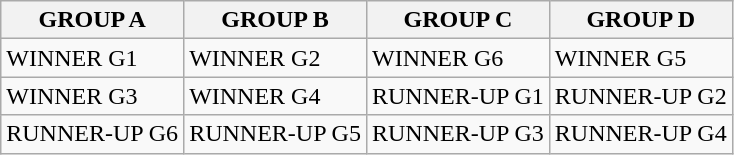<table class="wikitable">
<tr>
<th>GROUP A</th>
<th>GROUP B</th>
<th>GROUP C</th>
<th>GROUP D</th>
</tr>
<tr>
<td>WINNER G1</td>
<td>WINNER G2</td>
<td>WINNER G6</td>
<td>WINNER G5</td>
</tr>
<tr>
<td>WINNER G3</td>
<td>WINNER G4</td>
<td>RUNNER-UP G1</td>
<td>RUNNER-UP G2</td>
</tr>
<tr>
<td>RUNNER-UP G6</td>
<td>RUNNER-UP G5</td>
<td>RUNNER-UP G3</td>
<td>RUNNER-UP G4</td>
</tr>
</table>
